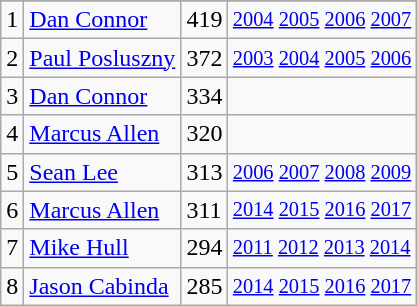<table class="wikitable">
<tr>
</tr>
<tr>
<td>1</td>
<td><a href='#'>Dan Connor</a></td>
<td>419</td>
<td style="font-size:85%;"><a href='#'>2004</a> <a href='#'>2005</a> <a href='#'>2006</a> <a href='#'>2007</a></td>
</tr>
<tr>
<td>2</td>
<td><a href='#'>Paul Posluszny</a></td>
<td>372</td>
<td style="font-size:85%;"><a href='#'>2003</a> <a href='#'>2004</a> <a href='#'>2005</a> <a href='#'>2006</a></td>
</tr>
<tr>
<td>3</td>
<td><a href='#'>Dan Connor</a></td>
<td>334</td>
<td></td>
</tr>
<tr>
<td>4</td>
<td><a href='#'>Marcus Allen</a></td>
<td>320</td>
<td></td>
</tr>
<tr>
<td>5</td>
<td><a href='#'>Sean Lee</a></td>
<td>313</td>
<td style="font-size:85%;"><a href='#'>2006</a> <a href='#'>2007</a> <a href='#'>2008</a> <a href='#'>2009</a></td>
</tr>
<tr>
<td>6</td>
<td><a href='#'>Marcus Allen</a></td>
<td>311</td>
<td style="font-size:85%;"><a href='#'>2014</a> <a href='#'>2015</a> <a href='#'>2016</a> <a href='#'>2017</a></td>
</tr>
<tr>
<td>7</td>
<td><a href='#'>Mike Hull</a></td>
<td>294</td>
<td style="font-size:85%;"><a href='#'>2011</a> <a href='#'>2012</a> <a href='#'>2013</a> <a href='#'>2014</a></td>
</tr>
<tr>
<td>8</td>
<td><a href='#'>Jason Cabinda</a></td>
<td>285</td>
<td style="font-size:85%;"><a href='#'>2014</a> <a href='#'>2015</a> <a href='#'>2016</a> <a href='#'>2017</a></td>
</tr>
</table>
